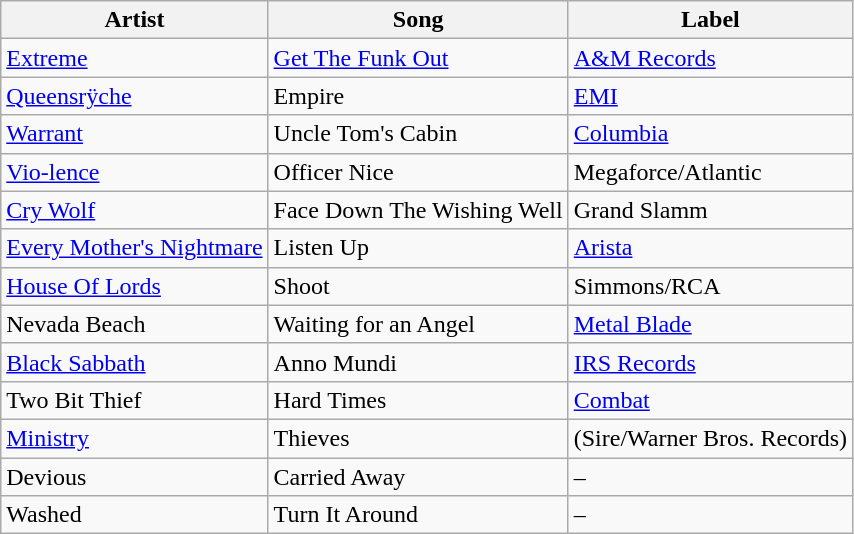<table class="wikitable">
<tr>
<th>Artist</th>
<th>Song</th>
<th>Label</th>
</tr>
<tr>
<td><a href='#'>Extreme</a></td>
<td><a href='#'>Get The Funk Out</a></td>
<td><a href='#'>A&M Records</a></td>
</tr>
<tr>
<td><a href='#'>Queensrÿche</a></td>
<td>Empire</td>
<td><a href='#'>EMI</a></td>
</tr>
<tr>
<td><a href='#'>Warrant</a></td>
<td>Uncle Tom's Cabin</td>
<td><a href='#'>Columbia</a></td>
</tr>
<tr>
<td><a href='#'>Vio-lence</a></td>
<td>Officer Nice</td>
<td>Megaforce/Atlantic</td>
</tr>
<tr>
<td><a href='#'>Cry Wolf</a></td>
<td>Face Down The Wishing Well</td>
<td>Grand Slamm</td>
</tr>
<tr>
<td><a href='#'>Every Mother's Nightmare</a></td>
<td>Listen Up</td>
<td><a href='#'>Arista</a></td>
</tr>
<tr>
<td><a href='#'>House Of Lords</a></td>
<td>Shoot</td>
<td>Simmons/RCA</td>
</tr>
<tr>
<td>Nevada Beach</td>
<td>Waiting for an Angel</td>
<td><a href='#'>Metal Blade</a></td>
</tr>
<tr>
<td><a href='#'>Black Sabbath</a></td>
<td>Anno Mundi</td>
<td><a href='#'>IRS Records</a></td>
</tr>
<tr>
<td>Two Bit Thief</td>
<td>Hard Times</td>
<td><a href='#'>Combat</a></td>
</tr>
<tr>
<td><a href='#'>Ministry</a></td>
<td>Thieves</td>
<td>(Sire/Warner Bros. Records)</td>
</tr>
<tr>
<td>Devious</td>
<td>Carried Away</td>
<td>–</td>
</tr>
<tr>
<td>Washed</td>
<td>Turn It Around</td>
<td>–</td>
</tr>
</table>
